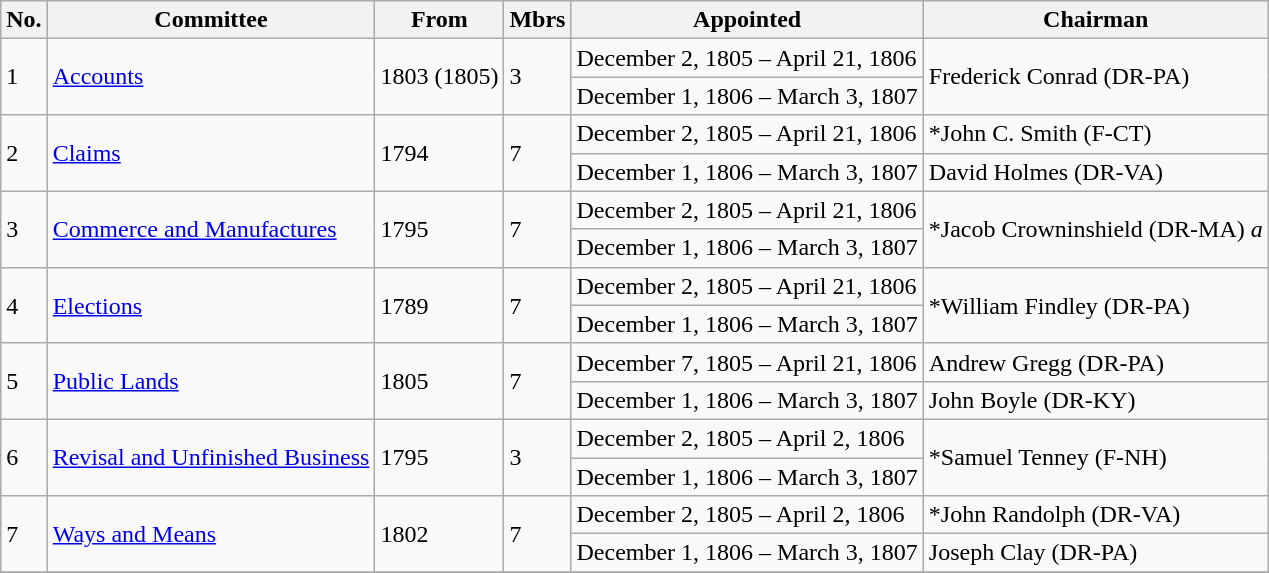<table class="wikitable">
<tr valign=bottom>
<th>No.</th>
<th>Committee</th>
<th>From</th>
<th>Mbrs</th>
<th>Appointed</th>
<th>Chairman</th>
</tr>
<tr>
<td rowspan=2>1</td>
<td rowspan=2><a href='#'>Accounts</a></td>
<td rowspan=2>1803 (1805)</td>
<td rowspan=2>3</td>
<td>December 2, 1805 – April 21, 1806</td>
<td rowspan=2>Frederick Conrad (DR-PA)</td>
</tr>
<tr>
<td>December 1, 1806 – March 3, 1807</td>
</tr>
<tr>
<td rowspan=2>2</td>
<td rowspan=2><a href='#'>Claims</a></td>
<td rowspan=2>1794</td>
<td rowspan=2>7</td>
<td>December 2, 1805 – April 21, 1806</td>
<td>*John C. Smith (F-CT)</td>
</tr>
<tr>
<td>December 1, 1806 – March 3, 1807</td>
<td>David Holmes (DR-VA)</td>
</tr>
<tr>
<td rowspan=2>3</td>
<td rowspan=2><a href='#'>Commerce and Manufactures</a></td>
<td rowspan=2>1795</td>
<td rowspan=2>7</td>
<td>December 2, 1805 – April 21, 1806</td>
<td rowspan=2>*Jacob Crowninshield (DR-MA) <em>a</em></td>
</tr>
<tr>
<td>December 1, 1806 – March 3, 1807</td>
</tr>
<tr>
<td rowspan=2>4</td>
<td rowspan=2><a href='#'>Elections</a></td>
<td rowspan=2>1789</td>
<td rowspan=2>7</td>
<td>December 2, 1805 – April 21, 1806</td>
<td rowspan=2>*William Findley (DR-PA)</td>
</tr>
<tr>
<td>December 1, 1806 – March 3, 1807</td>
</tr>
<tr>
<td rowspan=2>5</td>
<td rowspan=2><a href='#'>Public Lands</a></td>
<td rowspan=2>1805</td>
<td rowspan=2>7</td>
<td>December 7, 1805 – April 21, 1806</td>
<td>Andrew Gregg (DR-PA)</td>
</tr>
<tr>
<td>December 1, 1806 – March 3, 1807</td>
<td>John Boyle (DR-KY)</td>
</tr>
<tr>
<td rowspan=2>6</td>
<td rowspan=2><a href='#'>Revisal and Unfinished Business</a></td>
<td rowspan=2>1795</td>
<td rowspan=2>3</td>
<td>December 2, 1805 – April 2, 1806</td>
<td rowspan=2>*Samuel Tenney (F-NH)</td>
</tr>
<tr>
<td>December 1, 1806 – March 3, 1807</td>
</tr>
<tr>
<td rowspan=2>7</td>
<td rowspan=2><a href='#'>Ways and Means</a></td>
<td rowspan=2>1802</td>
<td rowspan=2>7</td>
<td>December 2, 1805 – April 2, 1806</td>
<td>*John Randolph (DR-VA)</td>
</tr>
<tr>
<td>December 1, 1806 – March 3, 1807</td>
<td>Joseph Clay (DR-PA)</td>
</tr>
<tr>
</tr>
</table>
